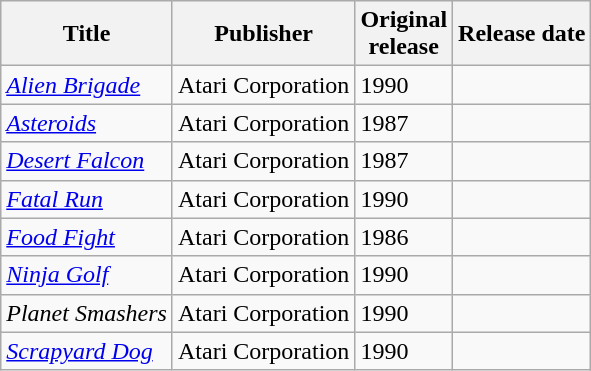<table class="wikitable sortable" width="auto">
<tr>
<th>Title</th>
<th>Publisher</th>
<th>Original<br>release</th>
<th>Release date</th>
</tr>
<tr>
<td><em><a href='#'>Alien Brigade</a></em></td>
<td>Atari Corporation</td>
<td>1990</td>
<td></td>
</tr>
<tr>
<td><em><a href='#'>Asteroids</a></em></td>
<td>Atari Corporation</td>
<td>1987</td>
<td></td>
</tr>
<tr>
<td><em><a href='#'>Desert Falcon</a></em></td>
<td>Atari Corporation</td>
<td>1987</td>
<td></td>
</tr>
<tr>
<td><em><a href='#'>Fatal Run</a></em></td>
<td>Atari Corporation</td>
<td>1990</td>
<td></td>
</tr>
<tr>
<td><em><a href='#'>Food Fight</a></em></td>
<td>Atari Corporation</td>
<td>1986</td>
<td></td>
</tr>
<tr>
<td><em><a href='#'>Ninja Golf</a></em></td>
<td>Atari Corporation</td>
<td>1990</td>
<td></td>
</tr>
<tr>
<td><em>Planet Smashers</em></td>
<td>Atari Corporation</td>
<td>1990</td>
<td></td>
</tr>
<tr>
<td><em><a href='#'>Scrapyard Dog</a></em></td>
<td>Atari Corporation</td>
<td>1990</td>
<td></td>
</tr>
</table>
